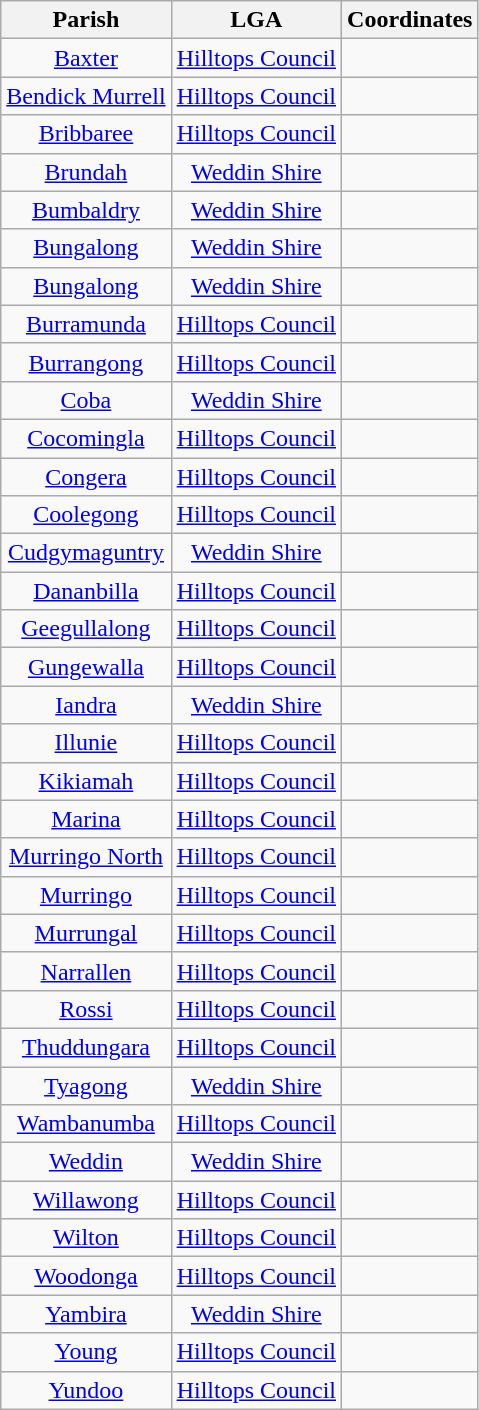<table class="wikitable" style="text-align:center">
<tr>
<th>Parish</th>
<th>LGA</th>
<th>Coordinates</th>
</tr>
<tr>
<td><a href='#'>Baxter</a></td>
<td><a href='#'>Hilltops Council</a></td>
<td></td>
</tr>
<tr>
<td><a href='#'>Bendick Murrell</a></td>
<td><a href='#'>Hilltops Council</a></td>
<td></td>
</tr>
<tr>
<td><a href='#'>Bribbaree</a></td>
<td><a href='#'>Hilltops Council</a></td>
<td></td>
</tr>
<tr>
<td><a href='#'>Brundah</a></td>
<td><a href='#'>Weddin Shire</a></td>
<td></td>
</tr>
<tr>
<td><a href='#'>Bumbaldry</a></td>
<td><a href='#'>Weddin Shire</a></td>
<td></td>
</tr>
<tr>
<td><a href='#'>Bungalong</a></td>
<td><a href='#'>Weddin Shire</a></td>
<td></td>
</tr>
<tr>
<td><a href='#'>Bungalong</a></td>
<td><a href='#'>Weddin Shire</a></td>
<td></td>
</tr>
<tr>
<td><a href='#'>Burramunda</a></td>
<td><a href='#'>Hilltops Council</a></td>
<td></td>
</tr>
<tr>
<td><a href='#'>Burrangong</a></td>
<td><a href='#'>Hilltops Council</a></td>
<td></td>
</tr>
<tr>
<td><a href='#'>Coba</a></td>
<td><a href='#'>Weddin Shire</a></td>
<td></td>
</tr>
<tr>
<td><a href='#'>Cocomingla</a></td>
<td><a href='#'>Hilltops Council</a></td>
<td></td>
</tr>
<tr>
<td><a href='#'>Congera</a></td>
<td><a href='#'>Hilltops Council</a></td>
<td></td>
</tr>
<tr>
<td><a href='#'>Coolegong</a></td>
<td><a href='#'>Hilltops Council</a></td>
<td></td>
</tr>
<tr>
<td><a href='#'>Cudgymaguntry</a></td>
<td><a href='#'>Weddin Shire</a></td>
<td></td>
</tr>
<tr>
<td><a href='#'>Dananbilla</a></td>
<td><a href='#'>Hilltops Council</a></td>
<td></td>
</tr>
<tr>
<td><a href='#'>Geegullalong</a></td>
<td><a href='#'>Hilltops Council</a></td>
<td></td>
</tr>
<tr>
<td><a href='#'>Gungewalla</a></td>
<td><a href='#'>Hilltops Council</a></td>
<td></td>
</tr>
<tr>
<td><a href='#'>Iandra</a></td>
<td><a href='#'>Weddin Shire</a></td>
<td></td>
</tr>
<tr>
<td><a href='#'>Illunie</a></td>
<td><a href='#'>Hilltops Council</a></td>
<td></td>
</tr>
<tr>
<td><a href='#'>Kikiamah</a></td>
<td><a href='#'>Hilltops Council</a></td>
<td></td>
</tr>
<tr>
<td><a href='#'>Marina</a></td>
<td><a href='#'>Hilltops Council</a></td>
<td></td>
</tr>
<tr>
<td><a href='#'>Murringo North</a></td>
<td><a href='#'>Hilltops Council</a></td>
<td></td>
</tr>
<tr>
<td><a href='#'>Murringo</a></td>
<td><a href='#'>Hilltops Council</a></td>
<td></td>
</tr>
<tr>
<td><a href='#'>Murrungal</a></td>
<td><a href='#'>Hilltops Council</a></td>
<td></td>
</tr>
<tr>
<td><a href='#'>Narrallen</a></td>
<td><a href='#'>Hilltops Council</a></td>
<td></td>
</tr>
<tr>
<td><a href='#'>Rossi</a></td>
<td><a href='#'>Hilltops Council</a></td>
<td></td>
</tr>
<tr>
<td><a href='#'>Thuddungara</a></td>
<td><a href='#'>Hilltops Council</a></td>
<td></td>
</tr>
<tr>
<td><a href='#'>Tyagong</a></td>
<td><a href='#'>Weddin Shire</a></td>
<td></td>
</tr>
<tr>
<td><a href='#'>Wambanumba</a></td>
<td><a href='#'>Hilltops Council</a></td>
<td></td>
</tr>
<tr>
<td><a href='#'>Weddin</a></td>
<td><a href='#'>Weddin Shire</a></td>
<td></td>
</tr>
<tr>
<td><a href='#'>Willawong</a></td>
<td><a href='#'>Hilltops Council</a></td>
<td></td>
</tr>
<tr>
<td><a href='#'>Wilton</a></td>
<td><a href='#'>Hilltops Council</a></td>
<td></td>
</tr>
<tr>
<td><a href='#'>Woodonga</a></td>
<td><a href='#'>Hilltops Council</a></td>
<td></td>
</tr>
<tr>
<td><a href='#'>Yambira</a></td>
<td><a href='#'>Weddin Shire</a></td>
<td></td>
</tr>
<tr>
<td><a href='#'>Young</a></td>
<td><a href='#'>Hilltops Council</a></td>
<td></td>
</tr>
<tr>
<td><a href='#'>Yundoo</a></td>
<td><a href='#'>Hilltops Council</a></td>
<td></td>
</tr>
</table>
